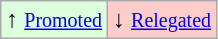<table class="wikitable" align="center">
<tr>
<td style="background:#ddffdd">↑ <small><a href='#'>Promoted</a></small></td>
<td style="background:#ffcccc">↓ <small><a href='#'>Relegated</a></small></td>
</tr>
</table>
